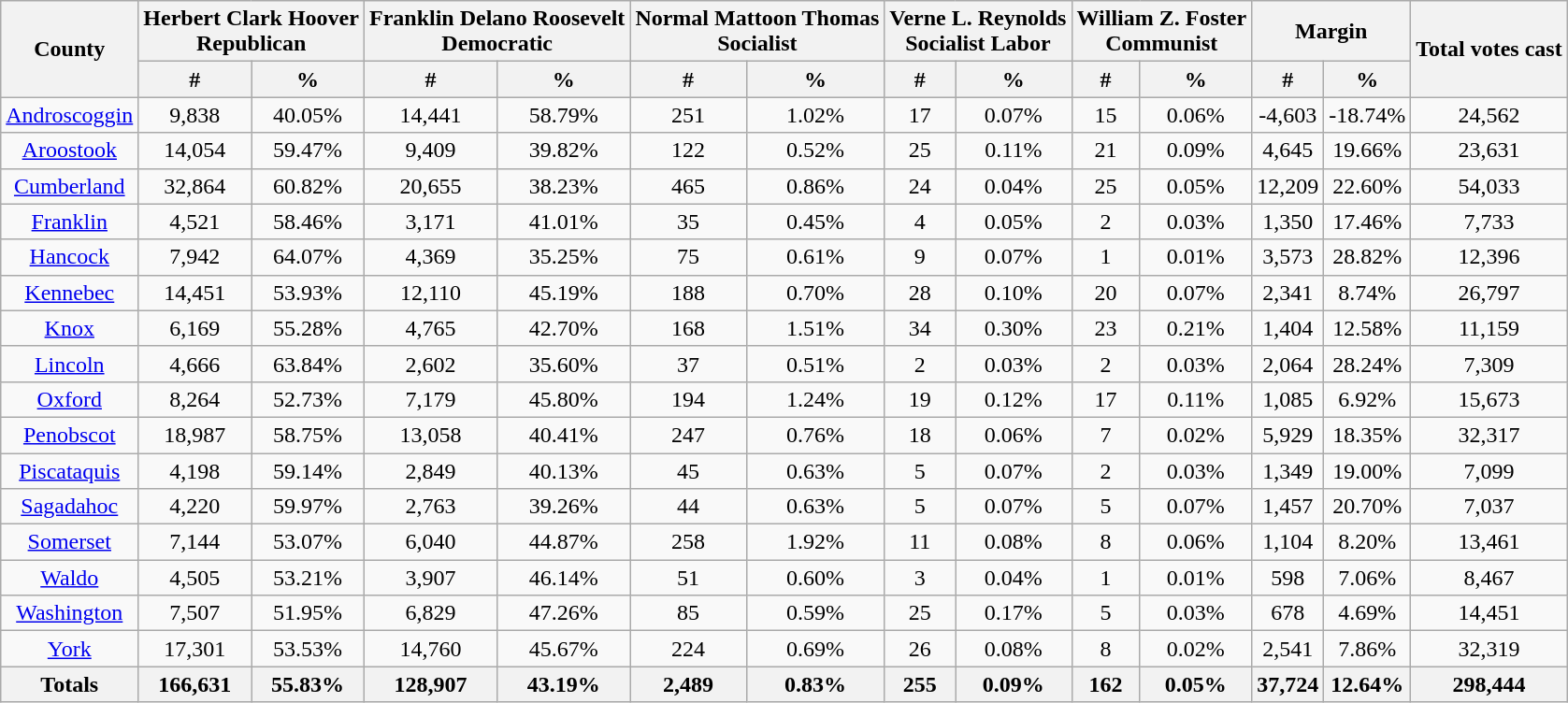<table class="wikitable sortable">
<tr>
<th rowspan="2">County</th>
<th colspan="2">Herbert Clark Hoover<br>Republican</th>
<th colspan="2">Franklin Delano Roosevelt<br>Democratic</th>
<th colspan="2">Normal Mattoon Thomas<br>Socialist</th>
<th colspan="2">Verne L. Reynolds<br>Socialist Labor</th>
<th colspan="2">William Z. Foster<br>Communist</th>
<th colspan="2">Margin</th>
<th rowspan="2">Total votes cast</th>
</tr>
<tr bgcolor="lightgrey">
<th data-sort-type="number">#</th>
<th data-sort-type="number">%</th>
<th data-sort-type="number">#</th>
<th data-sort-type="number">%</th>
<th data-sort-type="number">#</th>
<th data-sort-type="number">%</th>
<th data-sort-type="number">#</th>
<th data-sort-type="number">%</th>
<th data-sort-type="number">#</th>
<th data-sort-type="number">%</th>
<th data-sort-type="number">#</th>
<th data-sort-type="number">%</th>
</tr>
<tr style="text-align:center;">
<td><a href='#'>Androscoggin</a></td>
<td>9,838</td>
<td>40.05%</td>
<td>14,441</td>
<td>58.79%</td>
<td>251</td>
<td>1.02%</td>
<td>17</td>
<td>0.07%</td>
<td>15</td>
<td>0.06%</td>
<td>-4,603</td>
<td>-18.74%</td>
<td>24,562</td>
</tr>
<tr style="text-align:center;">
<td><a href='#'>Aroostook</a></td>
<td>14,054</td>
<td>59.47%</td>
<td>9,409</td>
<td>39.82%</td>
<td>122</td>
<td>0.52%</td>
<td>25</td>
<td>0.11%</td>
<td>21</td>
<td>0.09%</td>
<td>4,645</td>
<td>19.66%</td>
<td>23,631</td>
</tr>
<tr style="text-align:center;">
<td><a href='#'>Cumberland</a></td>
<td>32,864</td>
<td>60.82%</td>
<td>20,655</td>
<td>38.23%</td>
<td>465</td>
<td>0.86%</td>
<td>24</td>
<td>0.04%</td>
<td>25</td>
<td>0.05%</td>
<td>12,209</td>
<td>22.60%</td>
<td>54,033</td>
</tr>
<tr style="text-align:center;">
<td><a href='#'>Franklin</a></td>
<td>4,521</td>
<td>58.46%</td>
<td>3,171</td>
<td>41.01%</td>
<td>35</td>
<td>0.45%</td>
<td>4</td>
<td>0.05%</td>
<td>2</td>
<td>0.03%</td>
<td>1,350</td>
<td>17.46%</td>
<td>7,733</td>
</tr>
<tr style="text-align:center;">
<td><a href='#'>Hancock</a></td>
<td>7,942</td>
<td>64.07%</td>
<td>4,369</td>
<td>35.25%</td>
<td>75</td>
<td>0.61%</td>
<td>9</td>
<td>0.07%</td>
<td>1</td>
<td>0.01%</td>
<td>3,573</td>
<td>28.82%</td>
<td>12,396</td>
</tr>
<tr style="text-align:center;">
<td><a href='#'>Kennebec</a></td>
<td>14,451</td>
<td>53.93%</td>
<td>12,110</td>
<td>45.19%</td>
<td>188</td>
<td>0.70%</td>
<td>28</td>
<td>0.10%</td>
<td>20</td>
<td>0.07%</td>
<td>2,341</td>
<td>8.74%</td>
<td>26,797</td>
</tr>
<tr style="text-align:center;">
<td><a href='#'>Knox</a></td>
<td>6,169</td>
<td>55.28%</td>
<td>4,765</td>
<td>42.70%</td>
<td>168</td>
<td>1.51%</td>
<td>34</td>
<td>0.30%</td>
<td>23</td>
<td>0.21%</td>
<td>1,404</td>
<td>12.58%</td>
<td>11,159</td>
</tr>
<tr style="text-align:center;">
<td><a href='#'>Lincoln</a></td>
<td>4,666</td>
<td>63.84%</td>
<td>2,602</td>
<td>35.60%</td>
<td>37</td>
<td>0.51%</td>
<td>2</td>
<td>0.03%</td>
<td>2</td>
<td>0.03%</td>
<td>2,064</td>
<td>28.24%</td>
<td>7,309</td>
</tr>
<tr style="text-align:center;">
<td><a href='#'>Oxford</a></td>
<td>8,264</td>
<td>52.73%</td>
<td>7,179</td>
<td>45.80%</td>
<td>194</td>
<td>1.24%</td>
<td>19</td>
<td>0.12%</td>
<td>17</td>
<td>0.11%</td>
<td>1,085</td>
<td>6.92%</td>
<td>15,673</td>
</tr>
<tr style="text-align:center;">
<td><a href='#'>Penobscot</a></td>
<td>18,987</td>
<td>58.75%</td>
<td>13,058</td>
<td>40.41%</td>
<td>247</td>
<td>0.76%</td>
<td>18</td>
<td>0.06%</td>
<td>7</td>
<td>0.02%</td>
<td>5,929</td>
<td>18.35%</td>
<td>32,317</td>
</tr>
<tr style="text-align:center;">
<td><a href='#'>Piscataquis</a></td>
<td>4,198</td>
<td>59.14%</td>
<td>2,849</td>
<td>40.13%</td>
<td>45</td>
<td>0.63%</td>
<td>5</td>
<td>0.07%</td>
<td>2</td>
<td>0.03%</td>
<td>1,349</td>
<td>19.00%</td>
<td>7,099</td>
</tr>
<tr style="text-align:center;">
<td><a href='#'>Sagadahoc</a></td>
<td>4,220</td>
<td>59.97%</td>
<td>2,763</td>
<td>39.26%</td>
<td>44</td>
<td>0.63%</td>
<td>5</td>
<td>0.07%</td>
<td>5</td>
<td>0.07%</td>
<td>1,457</td>
<td>20.70%</td>
<td>7,037</td>
</tr>
<tr style="text-align:center;">
<td><a href='#'>Somerset</a></td>
<td>7,144</td>
<td>53.07%</td>
<td>6,040</td>
<td>44.87%</td>
<td>258</td>
<td>1.92%</td>
<td>11</td>
<td>0.08%</td>
<td>8</td>
<td>0.06%</td>
<td>1,104</td>
<td>8.20%</td>
<td>13,461</td>
</tr>
<tr style="text-align:center;">
<td><a href='#'>Waldo</a></td>
<td>4,505</td>
<td>53.21%</td>
<td>3,907</td>
<td>46.14%</td>
<td>51</td>
<td>0.60%</td>
<td>3</td>
<td>0.04%</td>
<td>1</td>
<td>0.01%</td>
<td>598</td>
<td>7.06%</td>
<td>8,467</td>
</tr>
<tr style="text-align:center;">
<td><a href='#'>Washington</a></td>
<td>7,507</td>
<td>51.95%</td>
<td>6,829</td>
<td>47.26%</td>
<td>85</td>
<td>0.59%</td>
<td>25</td>
<td>0.17%</td>
<td>5</td>
<td>0.03%</td>
<td>678</td>
<td>4.69%</td>
<td>14,451</td>
</tr>
<tr style="text-align:center;">
<td><a href='#'>York</a></td>
<td>17,301</td>
<td>53.53%</td>
<td>14,760</td>
<td>45.67%</td>
<td>224</td>
<td>0.69%</td>
<td>26</td>
<td>0.08%</td>
<td>8</td>
<td>0.02%</td>
<td>2,541</td>
<td>7.86%</td>
<td>32,319</td>
</tr>
<tr style="text-align:center;">
<th>Totals</th>
<th>166,631</th>
<th>55.83%</th>
<th>128,907</th>
<th>43.19%</th>
<th>2,489</th>
<th>0.83%</th>
<th>255</th>
<th>0.09%</th>
<th>162</th>
<th>0.05%</th>
<th>37,724</th>
<th>12.64%</th>
<th>298,444</th>
</tr>
</table>
